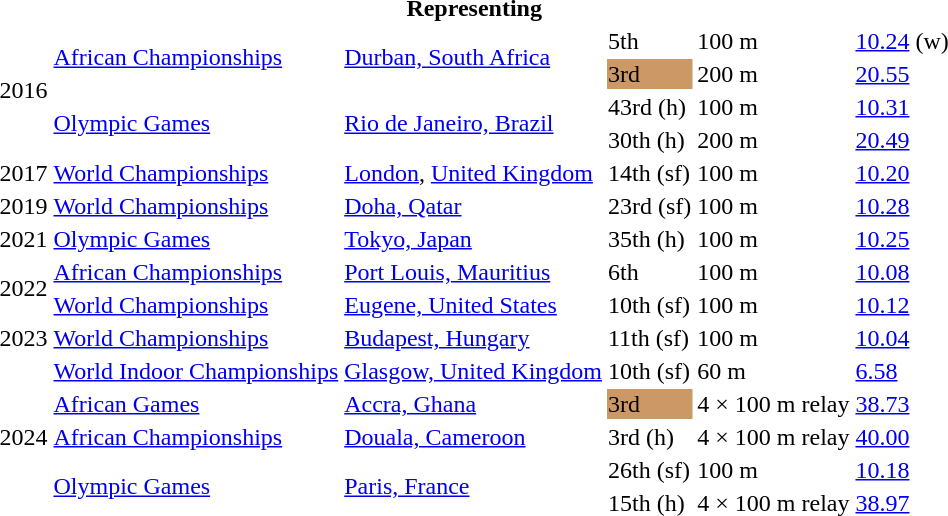<table>
<tr>
<th colspan="6">Representing </th>
</tr>
<tr>
<td rowspan=4>2016</td>
<td rowspan=2><a href='#'>African Championships</a></td>
<td rowspan=2><a href='#'>Durban, South Africa</a></td>
<td>5th</td>
<td>100 m</td>
<td><a href='#'>10.24</a> (w)</td>
</tr>
<tr>
<td bgcolor=cc9966>3rd</td>
<td>200 m</td>
<td><a href='#'>20.55</a></td>
</tr>
<tr>
<td rowspan=2><a href='#'>Olympic Games</a></td>
<td rowspan=2><a href='#'>Rio de Janeiro, Brazil</a></td>
<td>43rd (h)</td>
<td>100 m</td>
<td><a href='#'>10.31</a></td>
</tr>
<tr>
<td>30th (h)</td>
<td>200 m</td>
<td><a href='#'>20.49</a></td>
</tr>
<tr>
<td>2017</td>
<td><a href='#'>World Championships</a></td>
<td><a href='#'>London</a>, <a href='#'>United Kingdom</a></td>
<td>14th (sf)</td>
<td>100 m</td>
<td><a href='#'>10.20</a></td>
</tr>
<tr>
<td>2019</td>
<td><a href='#'>World Championships</a></td>
<td><a href='#'>Doha, Qatar</a></td>
<td>23rd (sf)</td>
<td>100 m</td>
<td><a href='#'>10.28</a></td>
</tr>
<tr>
<td>2021</td>
<td><a href='#'>Olympic Games</a></td>
<td><a href='#'>Tokyo, Japan</a></td>
<td>35th (h)</td>
<td>100 m</td>
<td><a href='#'>10.25</a></td>
</tr>
<tr>
<td rowspan=2>2022</td>
<td><a href='#'>African Championships</a></td>
<td><a href='#'>Port Louis, Mauritius</a></td>
<td>6th</td>
<td>100 m</td>
<td><a href='#'>10.08</a></td>
</tr>
<tr>
<td><a href='#'>World Championships</a></td>
<td><a href='#'>Eugene, United States</a></td>
<td>10th (sf)</td>
<td>100 m</td>
<td><a href='#'>10.12</a></td>
</tr>
<tr>
<td>2023</td>
<td><a href='#'>World Championships</a></td>
<td><a href='#'>Budapest, Hungary</a></td>
<td>11th (sf)</td>
<td>100 m</td>
<td><a href='#'>10.04</a></td>
</tr>
<tr>
<td rowspan=5>2024</td>
<td><a href='#'>World Indoor Championships</a></td>
<td><a href='#'>Glasgow, United Kingdom</a></td>
<td>10th (sf)</td>
<td>60 m</td>
<td><a href='#'>6.58</a></td>
</tr>
<tr>
<td><a href='#'>African Games</a></td>
<td><a href='#'>Accra, Ghana</a></td>
<td bgcolor=cc9966>3rd</td>
<td>4 × 100 m relay</td>
<td><a href='#'>38.73</a></td>
</tr>
<tr>
<td><a href='#'>African Championships</a></td>
<td><a href='#'>Douala, Cameroon</a></td>
<td>3rd (h)</td>
<td>4 × 100 m relay</td>
<td><a href='#'>40.00</a></td>
</tr>
<tr>
<td rowspan=2><a href='#'>Olympic Games</a></td>
<td rowspan=2><a href='#'>Paris, France</a></td>
<td>26th (sf)</td>
<td>100 m</td>
<td><a href='#'>10.18</a></td>
</tr>
<tr>
<td>15th (h)</td>
<td>4 × 100 m relay</td>
<td><a href='#'>38.97</a></td>
</tr>
</table>
